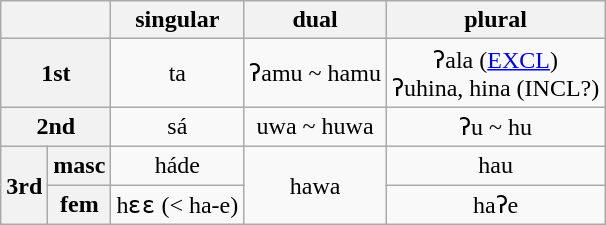<table class="wikitable" style="text-align:center;">
<tr>
<th colspan=2></th>
<th>singular</th>
<th>dual</th>
<th>plural</th>
</tr>
<tr>
<th colspan=2>1st</th>
<td>ta</td>
<td>ʔamu ~ hamu</td>
<td>ʔala (<a href='#'>EXCL</a>)<br>ʔuhina, hina (INCL?)</td>
</tr>
<tr>
<th colspan=2>2nd</th>
<td>sá</td>
<td>uwa ~ huwa</td>
<td>ʔu ~ hu</td>
</tr>
<tr>
<th rowspan=2>3rd</th>
<th>masc</th>
<td>háde</td>
<td rowspan=2>hawa</td>
<td>hau</td>
</tr>
<tr>
<th>fem</th>
<td>hɛɛ (< ha-e)</td>
<td>haʔe</td>
</tr>
</table>
